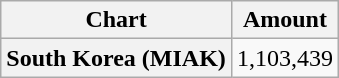<table class="wikitable plainrowheaders">
<tr>
<th>Chart</th>
<th>Amount</th>
</tr>
<tr>
<th scope="row">South Korea (MIAK)</th>
<td align="center">1,103,439</td>
</tr>
</table>
